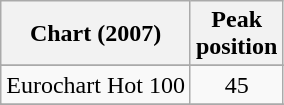<table class="wikitable sortable">
<tr>
<th>Chart (2007)</th>
<th>Peak<br>position</th>
</tr>
<tr>
</tr>
<tr>
<td>Eurochart Hot 100</td>
<td style="text-align:center;">45</td>
</tr>
<tr>
</tr>
<tr>
</tr>
</table>
